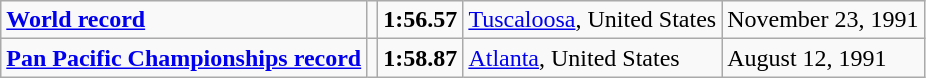<table class="wikitable">
<tr>
<td><strong><a href='#'>World record</a></strong></td>
<td></td>
<td><strong>1:56.57</strong></td>
<td><a href='#'>Tuscaloosa</a>, United States</td>
<td>November 23, 1991</td>
</tr>
<tr>
<td><strong><a href='#'>Pan Pacific Championships record</a></strong></td>
<td></td>
<td><strong>1:58.87</strong></td>
<td><a href='#'>Atlanta</a>, United States</td>
<td>August 12, 1991</td>
</tr>
</table>
